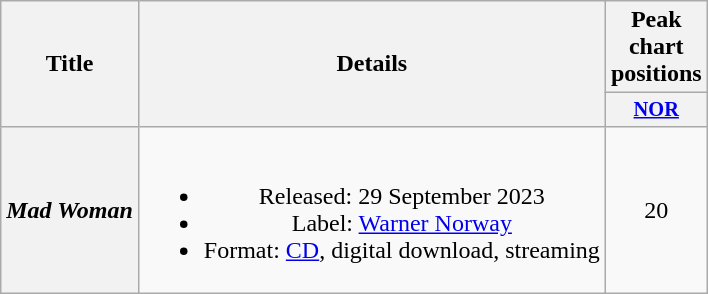<table class="wikitable plainrowheaders" style="text-align:center;">
<tr>
<th scope="col" rowspan="2">Title</th>
<th scope="col" rowspan="2">Details</th>
<th scope="col" colspan="1">Peak chart positions</th>
</tr>
<tr>
<th scope="col" style="width:3.5em;font-size:85%"><a href='#'>NOR</a><br></th>
</tr>
<tr>
<th scope="row"><em>Mad Woman</em></th>
<td><br><ul><li>Released: 29 September 2023</li><li>Label: <a href='#'>Warner Norway</a></li><li>Format: <a href='#'>CD</a>, digital download, streaming</li></ul></td>
<td>20</td>
</tr>
</table>
